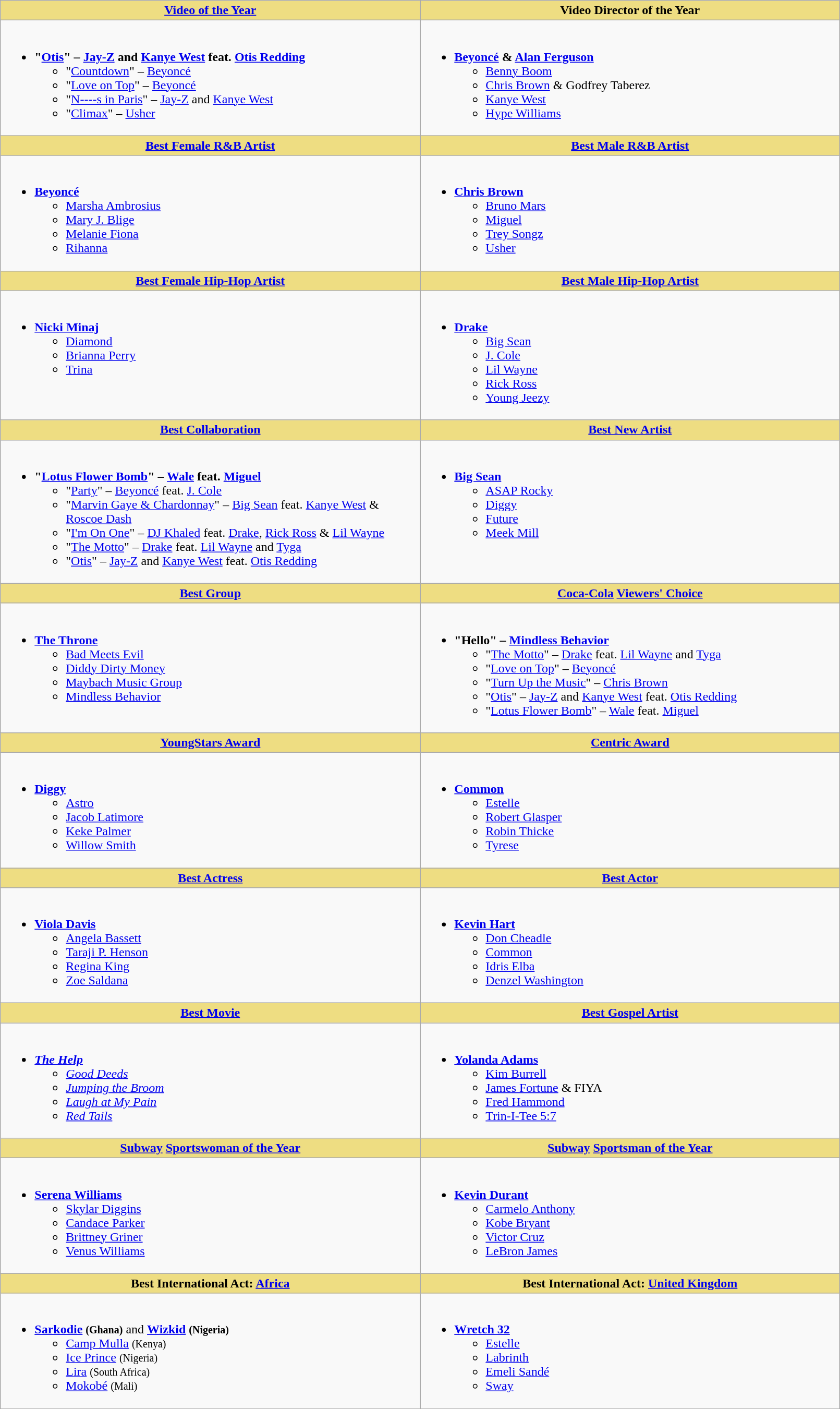<table class=wikitable width="85%">
<tr>
<th style="background:#EEDD82;" ! width="50%"><a href='#'>Video of the Year</a></th>
<th style="background:#EEDD82;" ! width="50%">Video Director of the Year</th>
</tr>
<tr>
<td valign="top"><br><ul><li><strong>"<a href='#'>Otis</a>" – <a href='#'>Jay-Z</a> and <a href='#'>Kanye West</a> feat. <a href='#'>Otis Redding</a></strong><ul><li>"<a href='#'>Countdown</a>" – <a href='#'>Beyoncé</a></li><li>"<a href='#'>Love on Top</a>" – <a href='#'>Beyoncé</a></li><li>"<a href='#'>N----s in Paris</a>" – <a href='#'>Jay-Z</a> and <a href='#'>Kanye West</a></li><li>"<a href='#'>Climax</a>" – <a href='#'>Usher</a></li></ul></li></ul></td>
<td valign="top"><br><ul><li><strong><a href='#'>Beyoncé</a> & <a href='#'>Alan Ferguson</a></strong><ul><li><a href='#'>Benny Boom</a></li><li><a href='#'>Chris Brown</a> & Godfrey Taberez</li><li><a href='#'>Kanye West</a></li><li><a href='#'>Hype Williams</a></li></ul></li></ul></td>
</tr>
<tr>
<th style="background:#EEDD82;" ! style="width="50%"><a href='#'>Best Female R&B Artist</a></th>
<th style="background:#EEDD82;" ! style="width="50%"><a href='#'>Best Male R&B Artist</a></th>
</tr>
<tr>
<td valign="top"><br><ul><li><strong><a href='#'>Beyoncé</a></strong><ul><li><a href='#'>Marsha Ambrosius</a></li><li><a href='#'>Mary J. Blige</a></li><li><a href='#'>Melanie Fiona</a></li><li><a href='#'>Rihanna</a></li></ul></li></ul></td>
<td valign="top"><br><ul><li><strong><a href='#'>Chris Brown</a></strong><ul><li><a href='#'>Bruno Mars</a></li><li><a href='#'>Miguel</a></li><li><a href='#'>Trey Songz</a></li><li><a href='#'>Usher</a></li></ul></li></ul></td>
</tr>
<tr>
<th style="background:#EEDD82;" ! style="width="50%"><a href='#'>Best Female Hip-Hop Artist</a></th>
<th style="background:#EEDD82;" ! style="width="50%"><a href='#'>Best Male Hip-Hop Artist</a></th>
</tr>
<tr>
<td valign="top"><br><ul><li><strong><a href='#'>Nicki Minaj</a></strong><ul><li><a href='#'>Diamond</a></li><li><a href='#'>Brianna Perry</a></li><li><a href='#'>Trina</a></li></ul></li></ul></td>
<td valign="top"><br><ul><li><strong><a href='#'>Drake</a></strong><ul><li><a href='#'>Big Sean</a></li><li><a href='#'>J. Cole</a></li><li><a href='#'>Lil Wayne</a></li><li><a href='#'>Rick Ross</a></li><li><a href='#'>Young Jeezy</a></li></ul></li></ul></td>
</tr>
<tr>
<th style="background:#EEDD82;" ! style="width="50%"><a href='#'>Best Collaboration</a></th>
<th style="background:#EEDD82;" ! style="width="50%"><a href='#'>Best New Artist</a></th>
</tr>
<tr>
<td valign="top"><br><ul><li><strong>"<a href='#'>Lotus Flower Bomb</a>" – <a href='#'>Wale</a> feat. <a href='#'>Miguel</a></strong><ul><li>"<a href='#'>Party</a>" – <a href='#'>Beyoncé</a> feat. <a href='#'>J. Cole</a></li><li>"<a href='#'>Marvin Gaye & Chardonnay</a>" – <a href='#'>Big Sean</a> feat. <a href='#'>Kanye West</a> & <a href='#'>Roscoe Dash</a></li><li>"<a href='#'>I'm On One</a>" – <a href='#'>DJ Khaled</a> feat. <a href='#'>Drake</a>, <a href='#'>Rick Ross</a> & <a href='#'>Lil Wayne</a></li><li>"<a href='#'>The Motto</a>" – <a href='#'>Drake</a> feat. <a href='#'>Lil Wayne</a> and <a href='#'>Tyga</a></li><li>"<a href='#'>Otis</a>" – <a href='#'>Jay-Z</a> and <a href='#'>Kanye West</a> feat. <a href='#'>Otis Redding</a></li></ul></li></ul></td>
<td valign="top"><br><ul><li><strong><a href='#'>Big Sean</a></strong><ul><li><a href='#'>ASAP Rocky</a></li><li><a href='#'>Diggy</a></li><li><a href='#'>Future</a></li><li><a href='#'>Meek Mill</a></li></ul></li></ul></td>
</tr>
<tr>
<th style="background:#EEDD82;" ! style="width="50%"><a href='#'>Best Group</a></th>
<th style="background:#EEDD82;" ! style="width="50%"><a href='#'>Coca-Cola</a> <a href='#'>Viewers' Choice</a></th>
</tr>
<tr>
<td valign="top"><br><ul><li><strong><a href='#'>The Throne</a></strong><ul><li><a href='#'>Bad Meets Evil</a></li><li><a href='#'>Diddy Dirty Money</a></li><li><a href='#'>Maybach Music Group</a></li><li><a href='#'>Mindless Behavior</a></li></ul></li></ul></td>
<td valign="top"><br><ul><li><strong>"Hello" – <a href='#'>Mindless Behavior</a></strong><ul><li>"<a href='#'>The Motto</a>" – <a href='#'>Drake</a> feat. <a href='#'>Lil Wayne</a> and <a href='#'>Tyga</a></li><li>"<a href='#'>Love on Top</a>" – <a href='#'>Beyoncé</a></li><li>"<a href='#'>Turn Up the Music</a>" – <a href='#'>Chris Brown</a></li><li>"<a href='#'>Otis</a>" – <a href='#'>Jay-Z</a> and <a href='#'>Kanye West</a> feat. <a href='#'>Otis Redding</a></li><li>"<a href='#'>Lotus Flower Bomb</a>" – <a href='#'>Wale</a> feat. <a href='#'>Miguel</a></li></ul></li></ul></td>
</tr>
<tr>
<th style="background:#EEDD82;" ! style="width="50%"><a href='#'>YoungStars Award</a></th>
<th style="background:#EEDD82;" ! style="width="50%"><a href='#'>Centric Award</a></th>
</tr>
<tr>
<td valign="top"><br><ul><li><strong><a href='#'>Diggy</a></strong><ul><li><a href='#'>Astro</a></li><li><a href='#'>Jacob Latimore</a></li><li><a href='#'>Keke Palmer</a></li><li><a href='#'>Willow Smith</a></li></ul></li></ul></td>
<td valign="top"><br><ul><li><strong><a href='#'>Common</a></strong><ul><li><a href='#'>Estelle</a></li><li><a href='#'>Robert Glasper</a></li><li><a href='#'>Robin Thicke</a></li><li><a href='#'>Tyrese</a></li></ul></li></ul></td>
</tr>
<tr>
<th style="background:#EEDD82;" ! style="width="50%"><a href='#'>Best Actress</a></th>
<th style="background:#EEDD82;" ! style="width="50%"><a href='#'>Best Actor</a></th>
</tr>
<tr>
<td valign="top"><br><ul><li><strong><a href='#'>Viola Davis</a></strong><ul><li><a href='#'>Angela Bassett</a></li><li><a href='#'>Taraji P. Henson</a></li><li><a href='#'>Regina King</a></li><li><a href='#'>Zoe Saldana</a></li></ul></li></ul></td>
<td valign="top"><br><ul><li><strong><a href='#'>Kevin Hart</a></strong><ul><li><a href='#'>Don Cheadle</a></li><li><a href='#'>Common</a></li><li><a href='#'>Idris Elba</a></li><li><a href='#'>Denzel Washington</a></li></ul></li></ul></td>
</tr>
<tr>
<th style="background:#EEDD82;" ! style="width="50%"><a href='#'>Best Movie</a></th>
<th style="background:#EEDD82;" ! style="width="50%"><a href='#'>Best Gospel Artist</a></th>
</tr>
<tr>
<td valign="top"><br><ul><li><strong><em><a href='#'>The Help</a></em></strong><ul><li><em><a href='#'>Good Deeds</a></em></li><li><em><a href='#'>Jumping the Broom</a></em></li><li><em><a href='#'>Laugh at My Pain</a></em></li><li><em><a href='#'>Red Tails</a></em></li></ul></li></ul></td>
<td valign="top"><br><ul><li><strong><a href='#'>Yolanda Adams</a></strong><ul><li><a href='#'>Kim Burrell</a></li><li><a href='#'>James Fortune</a> & FIYA</li><li><a href='#'>Fred Hammond</a></li><li><a href='#'>Trin-I-Tee 5:7</a></li></ul></li></ul></td>
</tr>
<tr>
<th style="background:#EEDD82;" ! style="width="50%"><a href='#'>Subway</a> <a href='#'>Sportswoman of the Year</a></th>
<th style="background:#EEDD82;" ! style="width="50%"><a href='#'>Subway</a> <a href='#'>Sportsman of the Year</a></th>
</tr>
<tr>
<td valign="top"><br><ul><li><strong><a href='#'>Serena Williams</a></strong><ul><li><a href='#'>Skylar Diggins</a></li><li><a href='#'>Candace Parker</a></li><li><a href='#'>Brittney Griner</a></li><li><a href='#'>Venus Williams</a></li></ul></li></ul></td>
<td valign="top"><br><ul><li><strong><a href='#'>Kevin Durant</a></strong><ul><li><a href='#'>Carmelo Anthony</a></li><li><a href='#'>Kobe Bryant</a></li><li><a href='#'>Victor Cruz</a></li><li><a href='#'>LeBron James</a></li></ul></li></ul></td>
</tr>
<tr>
<th style="background:#EEDD82;" ! style="width="50%">Best International Act: <a href='#'>Africa</a></th>
<th style="background:#EEDD82;" ! style="width="50%">Best International Act: <a href='#'>United Kingdom</a></th>
</tr>
<tr>
<td valign="top"><br><ul><li><strong><a href='#'>Sarkodie</a> <small>(Ghana)</small></strong> and <strong><a href='#'>Wizkid</a> <small>(Nigeria)</small></strong><ul><li><a href='#'>Camp Mulla</a> <small>(Kenya)</small></li><li><a href='#'>Ice Prince</a> <small>(Nigeria)</small></li><li><a href='#'>Lira</a> <small>(South Africa)</small></li><li><a href='#'>Mokobé</a> <small>(Mali)</small></li></ul></li></ul></td>
<td valign="top"><br><ul><li><strong><a href='#'>Wretch 32</a></strong><ul><li><a href='#'>Estelle</a></li><li><a href='#'>Labrinth</a></li><li><a href='#'>Emeli Sandé</a></li><li><a href='#'>Sway</a></li></ul></li></ul></td>
</tr>
</table>
